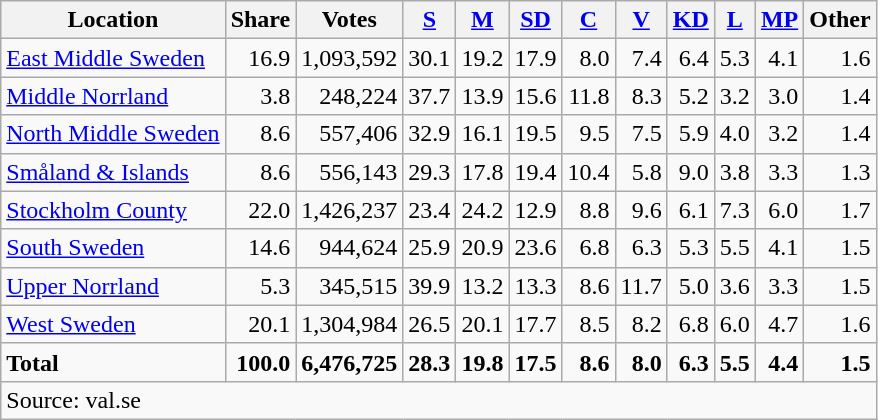<table class="wikitable sortable" style=text-align:right>
<tr>
<th>Location</th>
<th>Share</th>
<th>Votes</th>
<th><a href='#'>S</a></th>
<th><a href='#'>M</a></th>
<th><a href='#'>SD</a></th>
<th><a href='#'>C</a></th>
<th><a href='#'>V</a></th>
<th><a href='#'>KD</a></th>
<th><a href='#'>L</a></th>
<th><a href='#'>MP</a></th>
<th>Other</th>
</tr>
<tr>
<td align=left><a href='#'>East Middle Sweden</a></td>
<td>16.9</td>
<td>1,093,592</td>
<td>30.1</td>
<td>19.2</td>
<td>17.9</td>
<td>8.0</td>
<td>7.4</td>
<td>6.4</td>
<td>5.3</td>
<td>4.1</td>
<td>1.6</td>
</tr>
<tr>
<td align=left><a href='#'>Middle Norrland</a></td>
<td>3.8</td>
<td>248,224</td>
<td>37.7</td>
<td>13.9</td>
<td>15.6</td>
<td>11.8</td>
<td>8.3</td>
<td>5.2</td>
<td>3.2</td>
<td>3.0</td>
<td>1.4</td>
</tr>
<tr>
<td align=left><a href='#'>North Middle Sweden</a></td>
<td>8.6</td>
<td>557,406</td>
<td>32.9</td>
<td>16.1</td>
<td>19.5</td>
<td>9.5</td>
<td>7.5</td>
<td>5.9</td>
<td>4.0</td>
<td>3.2</td>
<td>1.4</td>
</tr>
<tr>
<td align=left><a href='#'>Småland & Islands</a></td>
<td>8.6</td>
<td>556,143</td>
<td>29.3</td>
<td>17.8</td>
<td>19.4</td>
<td>10.4</td>
<td>5.8</td>
<td>9.0</td>
<td>3.8</td>
<td>3.3</td>
<td>1.3</td>
</tr>
<tr>
<td align=left><a href='#'>Stockholm County</a></td>
<td>22.0</td>
<td>1,426,237</td>
<td>23.4</td>
<td>24.2</td>
<td>12.9</td>
<td>8.8</td>
<td>9.6</td>
<td>6.1</td>
<td>7.3</td>
<td>6.0</td>
<td>1.7</td>
</tr>
<tr>
<td align=left><a href='#'>South Sweden</a></td>
<td>14.6</td>
<td>944,624</td>
<td>25.9</td>
<td>20.9</td>
<td>23.6</td>
<td>6.8</td>
<td>6.3</td>
<td>5.3</td>
<td>5.5</td>
<td>4.1</td>
<td>1.5</td>
</tr>
<tr>
<td align=left><a href='#'>Upper Norrland</a></td>
<td>5.3</td>
<td>345,515</td>
<td>39.9</td>
<td>13.2</td>
<td>13.3</td>
<td>8.6</td>
<td>11.7</td>
<td>5.0</td>
<td>3.6</td>
<td>3.3</td>
<td>1.5</td>
</tr>
<tr>
<td align=left><a href='#'>West Sweden</a></td>
<td>20.1</td>
<td>1,304,984</td>
<td>26.5</td>
<td>20.1</td>
<td>17.7</td>
<td>8.5</td>
<td>8.2</td>
<td>6.8</td>
<td>6.0</td>
<td>4.7</td>
<td>1.6</td>
</tr>
<tr>
<td align=left><strong>Total</strong></td>
<td><strong>100.0</strong></td>
<td><strong>6,476,725</strong></td>
<td><strong>28.3</strong></td>
<td><strong>19.8</strong></td>
<td><strong>17.5</strong></td>
<td><strong>8.6</strong></td>
<td><strong>8.0</strong></td>
<td><strong>6.3</strong></td>
<td><strong>5.5</strong></td>
<td><strong>4.4</strong></td>
<td><strong>1.5</strong></td>
</tr>
<tr>
<td align=left colspan=12>Source: val.se </td>
</tr>
</table>
